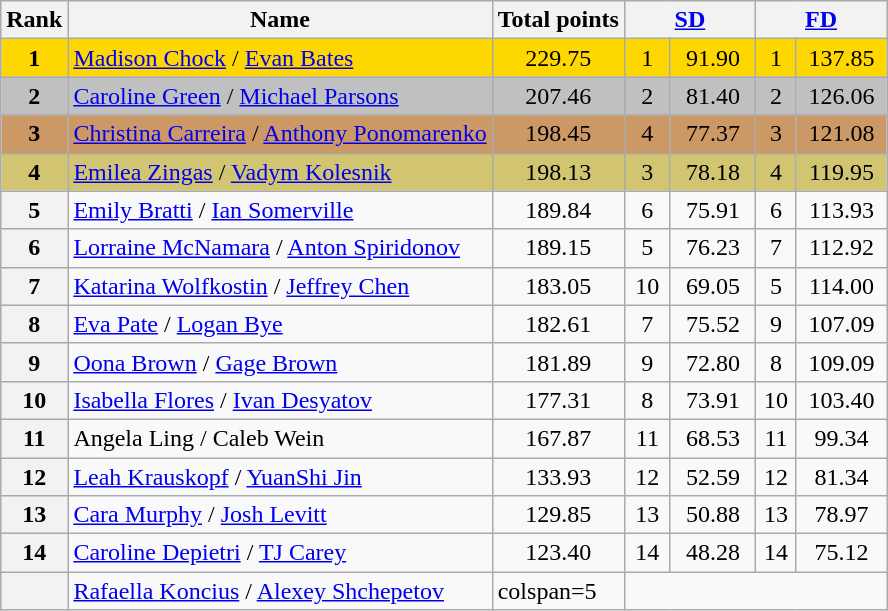<table class="wikitable sortable">
<tr>
<th>Rank</th>
<th>Name</th>
<th>Total points</th>
<th colspan="2" width="80px"><a href='#'>SD</a></th>
<th colspan="2" width="80px"><a href='#'>FD</a></th>
</tr>
<tr bgcolor="gold">
<td align="center"><strong>1</strong></td>
<td><a href='#'>Madison Chock</a> / <a href='#'>Evan Bates</a></td>
<td align="center">229.75</td>
<td align="center">1</td>
<td align="center">91.90</td>
<td align="center">1</td>
<td align="center">137.85</td>
</tr>
<tr bgcolor="silver">
<td align="center"><strong>2</strong></td>
<td><a href='#'>Caroline Green</a> / <a href='#'>Michael Parsons</a></td>
<td align="center">207.46</td>
<td align="center">2</td>
<td align="center">81.40</td>
<td align="center">2</td>
<td align="center">126.06</td>
</tr>
<tr bgcolor="cc9966">
<td align="center"><strong>3</strong></td>
<td><a href='#'>Christina Carreira</a> / <a href='#'>Anthony Ponomarenko</a></td>
<td align="center">198.45</td>
<td align="center">4</td>
<td align="center">77.37</td>
<td align="center">3</td>
<td align="center">121.08</td>
</tr>
<tr bgcolor="#d1c571">
<td align="center"><strong>4</strong></td>
<td><a href='#'>Emilea Zingas</a> / <a href='#'>Vadym Kolesnik</a></td>
<td align="center">198.13</td>
<td align="center">3</td>
<td align="center">78.18</td>
<td align="center">4</td>
<td align="center">119.95</td>
</tr>
<tr>
<th>5</th>
<td><a href='#'>Emily Bratti</a> / <a href='#'>Ian Somerville</a></td>
<td align="center">189.84</td>
<td align="center">6</td>
<td align="center">75.91</td>
<td align="center">6</td>
<td align="center">113.93</td>
</tr>
<tr>
<th>6</th>
<td><a href='#'>Lorraine McNamara</a> / <a href='#'>Anton Spiridonov</a></td>
<td align="center">189.15</td>
<td align="center">5</td>
<td align="center">76.23</td>
<td align="center">7</td>
<td align="center">112.92</td>
</tr>
<tr>
<th>7</th>
<td><a href='#'>Katarina Wolfkostin</a> / <a href='#'>Jeffrey Chen</a></td>
<td align="center">183.05</td>
<td align="center">10</td>
<td align="center">69.05</td>
<td align="center">5</td>
<td align="center">114.00</td>
</tr>
<tr>
<th>8</th>
<td><a href='#'>Eva Pate</a> / <a href='#'>Logan Bye</a></td>
<td align="center">182.61</td>
<td align="center">7</td>
<td align="center">75.52</td>
<td align="center">9</td>
<td align="center">107.09</td>
</tr>
<tr>
<th>9</th>
<td><a href='#'>Oona Brown</a> / <a href='#'>Gage Brown</a></td>
<td align="center">181.89</td>
<td align="center">9</td>
<td align="center">72.80</td>
<td align="center">8</td>
<td align="center">109.09</td>
</tr>
<tr>
<th>10</th>
<td><a href='#'>Isabella Flores</a> / <a href='#'>Ivan Desyatov</a></td>
<td align="center">177.31</td>
<td align="center">8</td>
<td align="center">73.91</td>
<td align="center">10</td>
<td align="center">103.40</td>
</tr>
<tr>
<th>11</th>
<td>Angela Ling / Caleb Wein</td>
<td align="center">167.87</td>
<td align="center">11</td>
<td align="center">68.53</td>
<td align="center">11</td>
<td align="center">99.34</td>
</tr>
<tr>
<th>12</th>
<td><a href='#'>Leah Krauskopf</a> / <a href='#'>YuanShi Jin</a></td>
<td align="center">133.93</td>
<td align="center">12</td>
<td align="center">52.59</td>
<td align="center">12</td>
<td align="center">81.34</td>
</tr>
<tr>
<th>13</th>
<td><a href='#'>Cara Murphy</a> / <a href='#'>Josh Levitt</a></td>
<td align="center">129.85</td>
<td align="center">13</td>
<td align="center">50.88</td>
<td align="center">13</td>
<td align="center">78.97</td>
</tr>
<tr>
<th>14</th>
<td><a href='#'>Caroline Depietri</a> / <a href='#'>TJ Carey</a></td>
<td align="center">123.40</td>
<td align="center">14</td>
<td align="center">48.28</td>
<td align="center">14</td>
<td align="center">75.12</td>
</tr>
<tr>
<th></th>
<td><a href='#'>Rafaella Koncius</a> / <a href='#'>Alexey Shchepetov</a></td>
<td>colspan=5 </td>
</tr>
</table>
